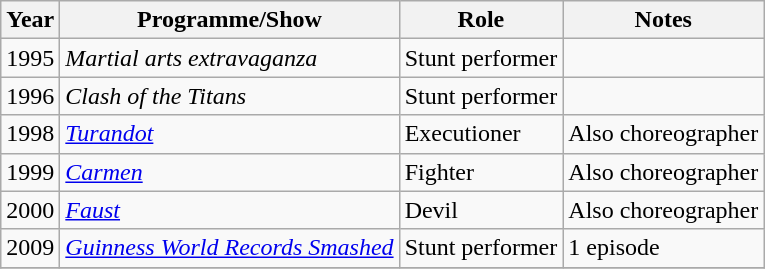<table class="wikitable">
<tr>
<th>Year</th>
<th>Programme/Show</th>
<th>Role</th>
<th>Notes</th>
</tr>
<tr>
<td rowspan="1">1995</td>
<td><em>Martial arts extravaganza</em></td>
<td>Stunt performer</td>
<td></td>
</tr>
<tr>
<td rowspan="1">1996</td>
<td><em>Clash of the Titans</em></td>
<td>Stunt performer</td>
<td></td>
</tr>
<tr>
<td rowspan="1">1998</td>
<td><em><a href='#'>Turandot</a></em></td>
<td>Executioner</td>
<td>Also choreographer</td>
</tr>
<tr>
<td rowspan="1">1999</td>
<td><em><a href='#'>Carmen</a></em></td>
<td>Fighter</td>
<td>Also choreographer</td>
</tr>
<tr>
<td rowspan="1">2000</td>
<td><em><a href='#'>Faust</a></em></td>
<td>Devil</td>
<td>Also choreographer</td>
</tr>
<tr>
<td rowspan="1">2009</td>
<td><em><a href='#'>Guinness World Records Smashed</a></em></td>
<td>Stunt performer</td>
<td>1 episode</td>
</tr>
<tr>
</tr>
</table>
